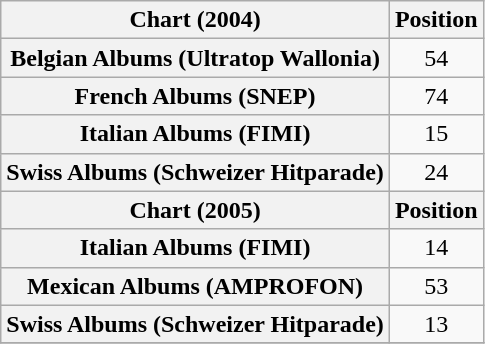<table class="wikitable plainrowheaders" style="text-align:center;">
<tr>
<th>Chart (2004)</th>
<th>Position</th>
</tr>
<tr>
<th scope="row">Belgian Albums (Ultratop Wallonia)</th>
<td>54</td>
</tr>
<tr>
<th scope="row">French Albums (SNEP)</th>
<td>74</td>
</tr>
<tr>
<th scope="row">Italian Albums (FIMI)</th>
<td>15</td>
</tr>
<tr>
<th scope="row">Swiss Albums (Schweizer Hitparade)</th>
<td>24</td>
</tr>
<tr>
<th>Chart (2005)</th>
<th>Position</th>
</tr>
<tr>
<th scope="row">Italian Albums (FIMI)</th>
<td>14</td>
</tr>
<tr>
<th scope="row">Mexican Albums (AMPROFON)</th>
<td>53</td>
</tr>
<tr>
<th scope="row">Swiss Albums (Schweizer Hitparade)</th>
<td>13</td>
</tr>
<tr>
</tr>
</table>
